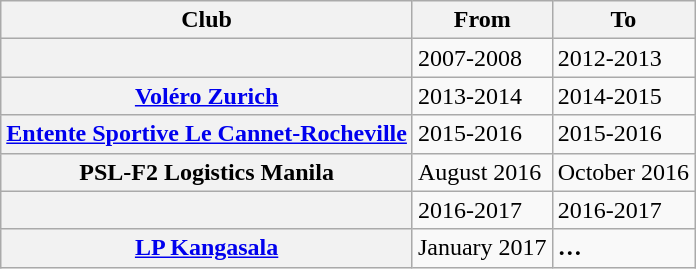<table class="wikitable alternance">
<tr>
<th scope=col>Club</th>
<th scope=col>From</th>
<th scope=col>To</th>
</tr>
<tr>
<th scope=row> </th>
<td>2007-2008</td>
<td>2012-2013</td>
</tr>
<tr>
<th scope=row> <a href='#'>Voléro Zurich</a></th>
<td>2013-2014</td>
<td>2014-2015</td>
</tr>
<tr>
<th scope=row> <a href='#'>Entente Sportive Le Cannet-Rocheville</a></th>
<td>2015-2016</td>
<td>2015-2016</td>
</tr>
<tr>
<th scope=row> PSL-F2 Logistics Manila</th>
<td>August 2016</td>
<td>October 2016</td>
</tr>
<tr>
<th scope=row> </th>
<td>2016-2017</td>
<td>2016-2017</td>
</tr>
<tr>
<th scope=row> <a href='#'>LP Kangasala</a></th>
<td>January 2017</td>
<td><strong>…</strong></td>
</tr>
</table>
